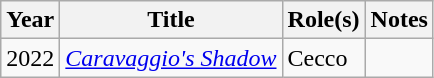<table class="wikitable plainrowheaders sortable">
<tr>
<th scope="col">Year</th>
<th scope="col">Title</th>
<th scope="col">Role(s)</th>
<th scope="col" class="unsortable">Notes</th>
</tr>
<tr>
<td>2022</td>
<td><em><a href='#'>Caravaggio's Shadow</a></em></td>
<td>Cecco</td>
<td></td>
</tr>
</table>
